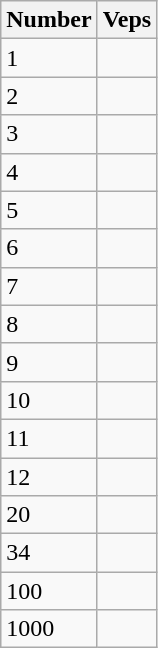<table class="wikitable">
<tr>
<th>Number</th>
<th>Veps</th>
</tr>
<tr>
<td>1</td>
<td></td>
</tr>
<tr>
<td>2</td>
<td></td>
</tr>
<tr>
<td>3</td>
<td></td>
</tr>
<tr>
<td>4</td>
<td></td>
</tr>
<tr>
<td>5</td>
<td></td>
</tr>
<tr>
<td>6</td>
<td></td>
</tr>
<tr>
<td>7</td>
<td></td>
</tr>
<tr>
<td>8</td>
<td></td>
</tr>
<tr>
<td>9</td>
<td></td>
</tr>
<tr>
<td>10</td>
<td></td>
</tr>
<tr>
<td>11</td>
<td></td>
</tr>
<tr>
<td>12</td>
<td></td>
</tr>
<tr>
<td>20</td>
<td></td>
</tr>
<tr>
<td>34</td>
<td></td>
</tr>
<tr>
<td>100</td>
<td></td>
</tr>
<tr>
<td>1000</td>
<td></td>
</tr>
</table>
